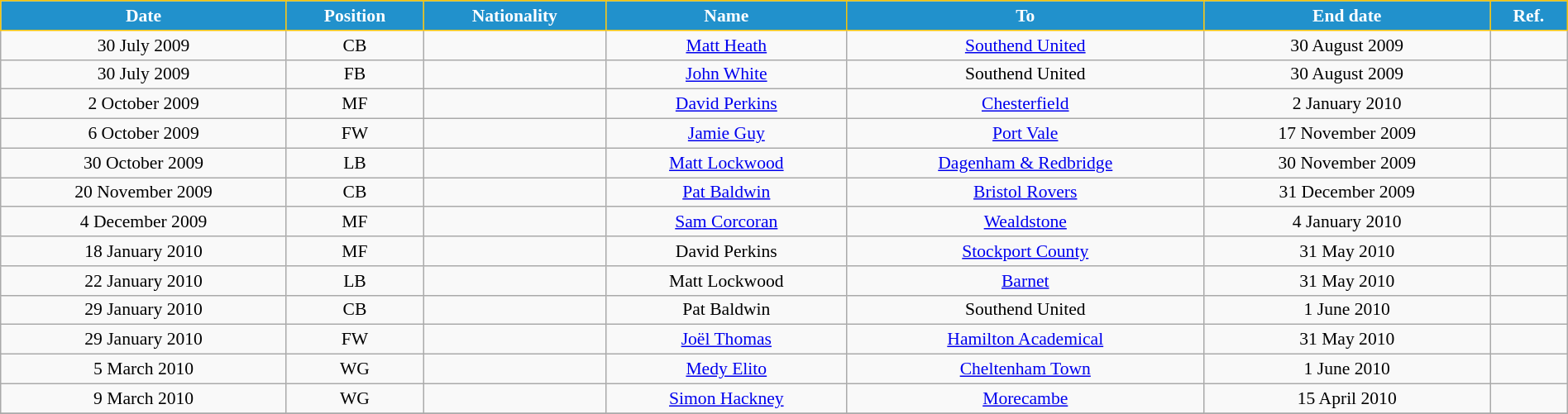<table class="wikitable" style="text-align:center; font-size:90%; width:100%;">
<tr>
<th style="background:#2191CC; color:white; border:1px solid #F7C408; text-align:center;">Date</th>
<th style="background:#2191CC; color:white; border:1px solid #F7C408; text-align:center;">Position</th>
<th style="background:#2191CC; color:white; border:1px solid #F7C408; text-align:center;">Nationality</th>
<th style="background:#2191CC; color:white; border:1px solid #F7C408; text-align:center;">Name</th>
<th style="background:#2191CC; color:white; border:1px solid #F7C408; text-align:center;">To</th>
<th style="background:#2191CC; color:white; border:1px solid #F7C408; text-align:center;">End date</th>
<th style="background:#2191CC; color:white; border:1px solid #F7C408; text-align:center;">Ref.</th>
</tr>
<tr>
<td>30 July 2009</td>
<td>CB</td>
<td></td>
<td><a href='#'>Matt Heath</a></td>
<td> <a href='#'>Southend United</a></td>
<td>30 August 2009</td>
<td></td>
</tr>
<tr>
<td>30 July 2009</td>
<td>FB</td>
<td></td>
<td><a href='#'>John White</a></td>
<td> Southend United</td>
<td>30 August 2009</td>
<td></td>
</tr>
<tr>
<td>2 October 2009</td>
<td>MF</td>
<td></td>
<td><a href='#'>David Perkins</a></td>
<td> <a href='#'>Chesterfield</a></td>
<td>2 January 2010</td>
<td></td>
</tr>
<tr>
<td>6 October 2009</td>
<td>FW</td>
<td></td>
<td><a href='#'>Jamie Guy</a></td>
<td> <a href='#'>Port Vale</a></td>
<td>17 November 2009</td>
<td></td>
</tr>
<tr>
<td>30 October 2009</td>
<td>LB</td>
<td></td>
<td><a href='#'>Matt Lockwood</a></td>
<td> <a href='#'>Dagenham & Redbridge</a></td>
<td>30 November 2009</td>
<td></td>
</tr>
<tr>
<td>20 November 2009</td>
<td>CB</td>
<td></td>
<td><a href='#'>Pat Baldwin</a></td>
<td> <a href='#'>Bristol Rovers</a></td>
<td>31 December 2009</td>
<td></td>
</tr>
<tr>
<td>4 December 2009</td>
<td>MF</td>
<td></td>
<td><a href='#'>Sam Corcoran</a></td>
<td> <a href='#'>Wealdstone</a></td>
<td>4 January 2010</td>
<td></td>
</tr>
<tr>
<td>18 January 2010</td>
<td>MF</td>
<td></td>
<td>David Perkins</td>
<td> <a href='#'>Stockport County</a></td>
<td>31 May 2010</td>
<td></td>
</tr>
<tr>
<td>22 January 2010</td>
<td>LB</td>
<td></td>
<td>Matt Lockwood</td>
<td> <a href='#'>Barnet</a></td>
<td>31 May 2010</td>
<td></td>
</tr>
<tr>
<td>29 January 2010</td>
<td>CB</td>
<td></td>
<td>Pat Baldwin</td>
<td> Southend United</td>
<td>1 June 2010</td>
<td></td>
</tr>
<tr>
<td>29 January 2010</td>
<td>FW</td>
<td></td>
<td><a href='#'>Joël Thomas</a></td>
<td> <a href='#'>Hamilton Academical</a></td>
<td>31 May 2010</td>
<td></td>
</tr>
<tr>
<td>5 March 2010</td>
<td>WG</td>
<td></td>
<td><a href='#'>Medy Elito</a></td>
<td> <a href='#'>Cheltenham Town</a></td>
<td>1 June 2010</td>
<td></td>
</tr>
<tr>
<td>9 March 2010</td>
<td>WG</td>
<td></td>
<td><a href='#'>Simon Hackney</a></td>
<td> <a href='#'>Morecambe</a></td>
<td>15 April 2010</td>
<td></td>
</tr>
<tr>
</tr>
</table>
